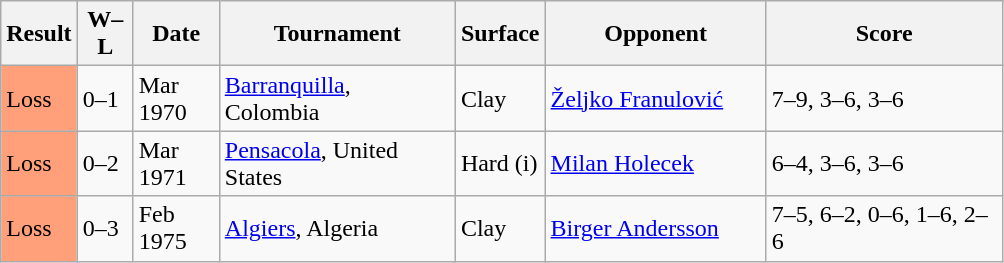<table class="sortable wikitable">
<tr>
<th style="width:30px">Result</th>
<th style="width:30px">W–L</th>
<th style="width:50px">Date</th>
<th style="width:150px">Tournament</th>
<th style="width:50px">Surface</th>
<th style="width:140px">Opponent</th>
<th style="width:150px" class="unsortable">Score</th>
</tr>
<tr>
<td style="background:#ffa07a;">Loss</td>
<td>0–1</td>
<td>Mar 1970</td>
<td><a href='#'>Barranquilla</a>, Colombia</td>
<td>Clay</td>
<td> <a href='#'>Željko Franulović</a></td>
<td>7–9, 3–6, 3–6</td>
</tr>
<tr>
<td style="background:#ffa07a;">Loss</td>
<td>0–2</td>
<td>Mar 1971</td>
<td><a href='#'>Pensacola</a>, United States</td>
<td>Hard (i)</td>
<td> <a href='#'>Milan Holecek</a></td>
<td>6–4, 3–6, 3–6</td>
</tr>
<tr>
<td style="background:#ffa07a;">Loss</td>
<td>0–3</td>
<td>Feb 1975</td>
<td><a href='#'>Algiers</a>, Algeria</td>
<td>Clay</td>
<td> <a href='#'>Birger Andersson</a></td>
<td>7–5, 6–2, 0–6, 1–6, 2–6</td>
</tr>
</table>
